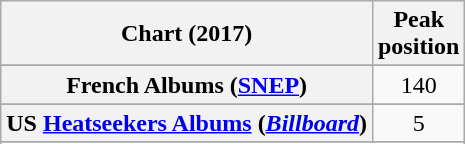<table class="wikitable sortable plainrowheaders" style="text-align:center">
<tr>
<th scope="col">Chart (2017)</th>
<th scope="col">Peak<br> position</th>
</tr>
<tr>
</tr>
<tr>
</tr>
<tr>
</tr>
<tr>
</tr>
<tr>
<th scope="row">French Albums (<a href='#'>SNEP</a>)</th>
<td>140</td>
</tr>
<tr>
</tr>
<tr>
</tr>
<tr>
<th scope="row">US <a href='#'>Heatseekers Albums</a> (<em><a href='#'>Billboard</a></em>)</th>
<td>5</td>
</tr>
<tr>
</tr>
<tr>
</tr>
</table>
